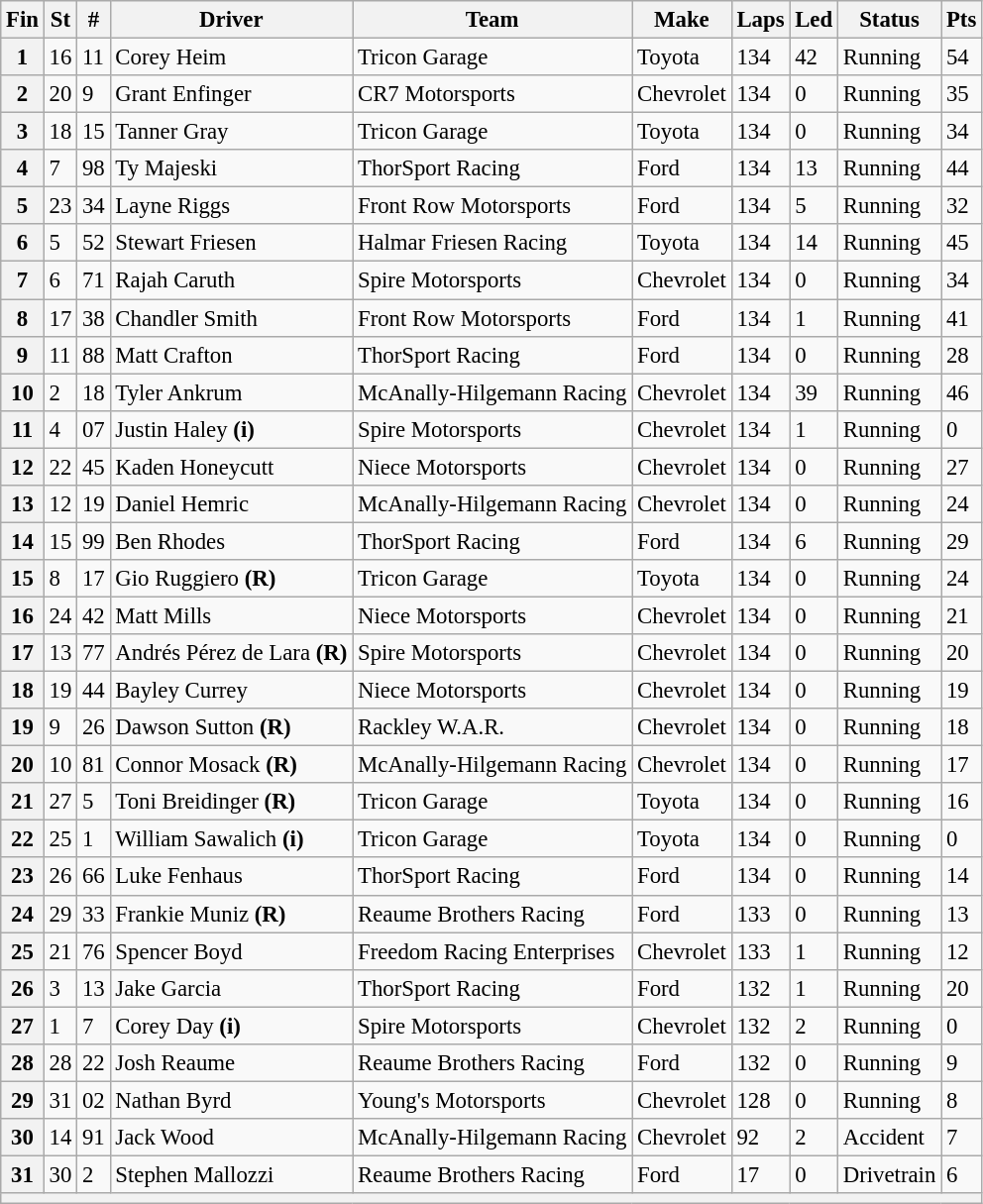<table class="wikitable" style="font-size:95%">
<tr>
<th>Fin</th>
<th>St</th>
<th>#</th>
<th>Driver</th>
<th>Team</th>
<th>Make</th>
<th>Laps</th>
<th>Led</th>
<th>Status</th>
<th>Pts</th>
</tr>
<tr>
<th>1</th>
<td>16</td>
<td>11</td>
<td>Corey Heim</td>
<td>Tricon Garage</td>
<td>Toyota</td>
<td>134</td>
<td>42</td>
<td>Running</td>
<td>54</td>
</tr>
<tr>
<th>2</th>
<td>20</td>
<td>9</td>
<td>Grant Enfinger</td>
<td>CR7 Motorsports</td>
<td>Chevrolet</td>
<td>134</td>
<td>0</td>
<td>Running</td>
<td>35</td>
</tr>
<tr>
<th>3</th>
<td>18</td>
<td>15</td>
<td>Tanner Gray</td>
<td>Tricon Garage</td>
<td>Toyota</td>
<td>134</td>
<td>0</td>
<td>Running</td>
<td>34</td>
</tr>
<tr>
<th>4</th>
<td>7</td>
<td>98</td>
<td>Ty Majeski</td>
<td>ThorSport Racing</td>
<td>Ford</td>
<td>134</td>
<td>13</td>
<td>Running</td>
<td>44</td>
</tr>
<tr>
<th>5</th>
<td>23</td>
<td>34</td>
<td>Layne Riggs</td>
<td>Front Row Motorsports</td>
<td>Ford</td>
<td>134</td>
<td>5</td>
<td>Running</td>
<td>32</td>
</tr>
<tr>
<th>6</th>
<td>5</td>
<td>52</td>
<td>Stewart Friesen</td>
<td>Halmar Friesen Racing</td>
<td>Toyota</td>
<td>134</td>
<td>14</td>
<td>Running</td>
<td>45</td>
</tr>
<tr>
<th>7</th>
<td>6</td>
<td>71</td>
<td>Rajah Caruth</td>
<td>Spire Motorsports</td>
<td>Chevrolet</td>
<td>134</td>
<td>0</td>
<td>Running</td>
<td>34</td>
</tr>
<tr>
<th>8</th>
<td>17</td>
<td>38</td>
<td>Chandler Smith</td>
<td>Front Row Motorsports</td>
<td>Ford</td>
<td>134</td>
<td>1</td>
<td>Running</td>
<td>41</td>
</tr>
<tr>
<th>9</th>
<td>11</td>
<td>88</td>
<td>Matt Crafton</td>
<td>ThorSport Racing</td>
<td>Ford</td>
<td>134</td>
<td>0</td>
<td>Running</td>
<td>28</td>
</tr>
<tr>
<th>10</th>
<td>2</td>
<td>18</td>
<td>Tyler Ankrum</td>
<td>McAnally-Hilgemann Racing</td>
<td>Chevrolet</td>
<td>134</td>
<td>39</td>
<td>Running</td>
<td>46</td>
</tr>
<tr>
<th>11</th>
<td>4</td>
<td>07</td>
<td>Justin Haley <strong>(i)</strong></td>
<td>Spire Motorsports</td>
<td>Chevrolet</td>
<td>134</td>
<td>1</td>
<td>Running</td>
<td>0</td>
</tr>
<tr>
<th>12</th>
<td>22</td>
<td>45</td>
<td>Kaden Honeycutt</td>
<td>Niece Motorsports</td>
<td>Chevrolet</td>
<td>134</td>
<td>0</td>
<td>Running</td>
<td>27</td>
</tr>
<tr>
<th>13</th>
<td>12</td>
<td>19</td>
<td>Daniel Hemric</td>
<td>McAnally-Hilgemann Racing</td>
<td>Chevrolet</td>
<td>134</td>
<td>0</td>
<td>Running</td>
<td>24</td>
</tr>
<tr>
<th>14</th>
<td>15</td>
<td>99</td>
<td>Ben Rhodes</td>
<td>ThorSport Racing</td>
<td>Ford</td>
<td>134</td>
<td>6</td>
<td>Running</td>
<td>29</td>
</tr>
<tr>
<th>15</th>
<td>8</td>
<td>17</td>
<td>Gio Ruggiero <strong>(R)</strong></td>
<td>Tricon Garage</td>
<td>Toyota</td>
<td>134</td>
<td>0</td>
<td>Running</td>
<td>24</td>
</tr>
<tr>
<th>16</th>
<td>24</td>
<td>42</td>
<td>Matt Mills</td>
<td>Niece Motorsports</td>
<td>Chevrolet</td>
<td>134</td>
<td>0</td>
<td>Running</td>
<td>21</td>
</tr>
<tr>
<th>17</th>
<td>13</td>
<td>77</td>
<td>Andrés Pérez de Lara <strong>(R)</strong></td>
<td>Spire Motorsports</td>
<td>Chevrolet</td>
<td>134</td>
<td>0</td>
<td>Running</td>
<td>20</td>
</tr>
<tr>
<th>18</th>
<td>19</td>
<td>44</td>
<td>Bayley Currey</td>
<td>Niece Motorsports</td>
<td>Chevrolet</td>
<td>134</td>
<td>0</td>
<td>Running</td>
<td>19</td>
</tr>
<tr>
<th>19</th>
<td>9</td>
<td>26</td>
<td>Dawson Sutton <strong>(R)</strong></td>
<td>Rackley W.A.R.</td>
<td>Chevrolet</td>
<td>134</td>
<td>0</td>
<td>Running</td>
<td>18</td>
</tr>
<tr>
<th>20</th>
<td>10</td>
<td>81</td>
<td>Connor Mosack <strong>(R)</strong></td>
<td>McAnally-Hilgemann Racing</td>
<td>Chevrolet</td>
<td>134</td>
<td>0</td>
<td>Running</td>
<td>17</td>
</tr>
<tr>
<th>21</th>
<td>27</td>
<td>5</td>
<td>Toni Breidinger <strong>(R)</strong></td>
<td>Tricon Garage</td>
<td>Toyota</td>
<td>134</td>
<td>0</td>
<td>Running</td>
<td>16</td>
</tr>
<tr>
<th>22</th>
<td>25</td>
<td>1</td>
<td>William Sawalich <strong>(i)</strong></td>
<td>Tricon Garage</td>
<td>Toyota</td>
<td>134</td>
<td>0</td>
<td>Running</td>
<td>0</td>
</tr>
<tr>
<th>23</th>
<td>26</td>
<td>66</td>
<td>Luke Fenhaus</td>
<td>ThorSport Racing</td>
<td>Ford</td>
<td>134</td>
<td>0</td>
<td>Running</td>
<td>14</td>
</tr>
<tr>
<th>24</th>
<td>29</td>
<td>33</td>
<td>Frankie Muniz <strong>(R)</strong></td>
<td>Reaume Brothers Racing</td>
<td>Ford</td>
<td>133</td>
<td>0</td>
<td>Running</td>
<td>13</td>
</tr>
<tr>
<th>25</th>
<td>21</td>
<td>76</td>
<td>Spencer Boyd</td>
<td>Freedom Racing Enterprises</td>
<td>Chevrolet</td>
<td>133</td>
<td>1</td>
<td>Running</td>
<td>12</td>
</tr>
<tr>
<th>26</th>
<td>3</td>
<td>13</td>
<td>Jake Garcia</td>
<td>ThorSport Racing</td>
<td>Ford</td>
<td>132</td>
<td>1</td>
<td>Running</td>
<td>20</td>
</tr>
<tr>
<th>27</th>
<td>1</td>
<td>7</td>
<td>Corey Day <strong>(i)</strong></td>
<td>Spire Motorsports</td>
<td>Chevrolet</td>
<td>132</td>
<td>2</td>
<td>Running</td>
<td>0</td>
</tr>
<tr>
<th>28</th>
<td>28</td>
<td>22</td>
<td>Josh Reaume</td>
<td>Reaume Brothers Racing</td>
<td>Ford</td>
<td>132</td>
<td>0</td>
<td>Running</td>
<td>9</td>
</tr>
<tr>
<th>29</th>
<td>31</td>
<td>02</td>
<td>Nathan Byrd</td>
<td>Young's Motorsports</td>
<td>Chevrolet</td>
<td>128</td>
<td>0</td>
<td>Running</td>
<td>8</td>
</tr>
<tr>
<th>30</th>
<td>14</td>
<td>91</td>
<td>Jack Wood</td>
<td>McAnally-Hilgemann Racing</td>
<td>Chevrolet</td>
<td>92</td>
<td>2</td>
<td>Accident</td>
<td>7</td>
</tr>
<tr>
<th>31</th>
<td>30</td>
<td>2</td>
<td>Stephen Mallozzi</td>
<td>Reaume Brothers Racing</td>
<td>Ford</td>
<td>17</td>
<td>0</td>
<td>Drivetrain</td>
<td>6</td>
</tr>
<tr>
<th colspan="10"></th>
</tr>
</table>
